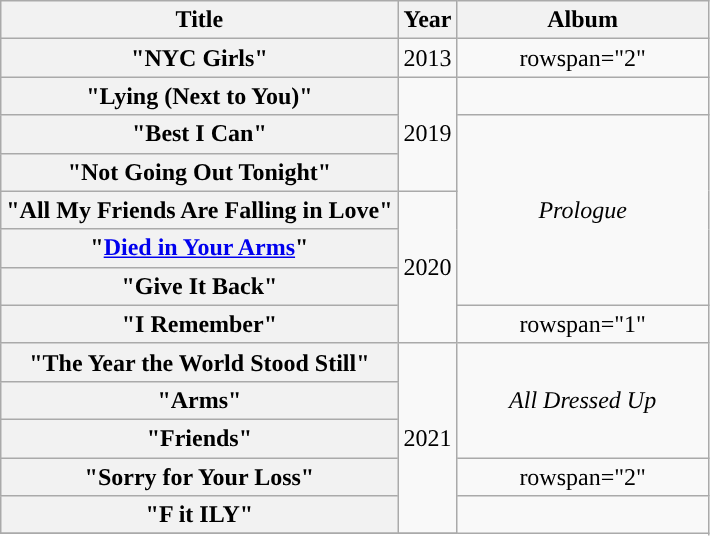<table class="wikitable plainrowheaders" style="text-align: center">
<tr>
<th scope="col">Title</th>
<th scope="col">Year</th>
<th scope="col" style="width:160px;">Album</th>
</tr>
<tr>
<th scope="row">"NYC Girls"<br></th>
<td rowspan="1">2013</td>
<td>rowspan="2" </td>
</tr>
<tr>
<th scope="row">"Lying (Next to You)"<br></th>
<td rowspan="3">2019</td>
</tr>
<tr>
<th scope="row">"Best I Can"</th>
<td rowspan="5"><em>Prologue</em></td>
</tr>
<tr>
<th scope="row">"Not Going Out Tonight"</th>
</tr>
<tr>
<th scope="row">"All My Friends Are Falling in Love"</th>
<td rowspan="4">2020</td>
</tr>
<tr>
<th scope="row">"<a href='#'>Died in Your Arms</a>"</th>
</tr>
<tr>
<th scope="row">"Give It Back"</th>
</tr>
<tr>
<th scope="row">"I Remember"<br></th>
<td>rowspan="1" </td>
</tr>
<tr>
<th scope="row">"The Year the World Stood Still"</th>
<td rowspan="5”">2021</td>
<td rowspan="3"><em>All Dressed Up</em></td>
</tr>
<tr>
<th scope="row">"Arms"</th>
</tr>
<tr>
<th scope="row">"Friends"</th>
</tr>
<tr>
<th scope="row">"Sorry for Your Loss"</th>
<td>rowspan="2" </td>
</tr>
<tr>
<th scope="row">"F it ILY" </th>
</tr>
<tr>
</tr>
</table>
